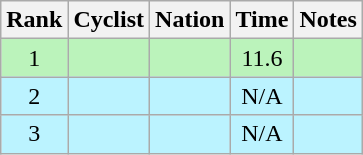<table class="wikitable sortable" style="text-align:center">
<tr>
<th>Rank</th>
<th>Cyclist</th>
<th>Nation</th>
<th>Time</th>
<th>Notes</th>
</tr>
<tr bgcolor=bbf3bb>
<td>1</td>
<td align=left></td>
<td align=left></td>
<td>11.6</td>
<td></td>
</tr>
<tr bgcolor=bbf3ff>
<td>2</td>
<td align=left></td>
<td align=left></td>
<td>N/A</td>
<td></td>
</tr>
<tr bgcolor=bbf3ff>
<td>3</td>
<td align=left></td>
<td align=left></td>
<td>N/A</td>
<td></td>
</tr>
</table>
